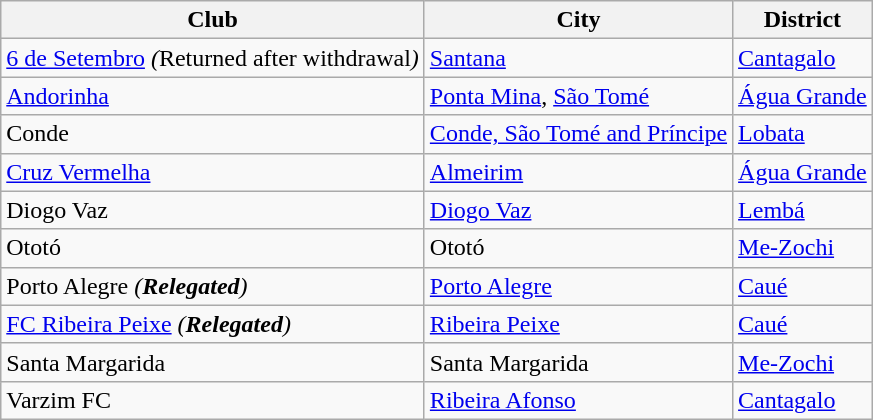<table class="wikitable">
<tr>
<th>Club</th>
<th>City</th>
<th>District</th>
</tr>
<tr>
<td><a href='#'>6 de Setembro</a> <em>(</em>Returned after withdrawal<em>)</em></td>
<td><a href='#'>Santana</a></td>
<td><a href='#'>Cantagalo</a></td>
</tr>
<tr>
<td><a href='#'>Andorinha</a></td>
<td><a href='#'>Ponta Mina</a>, <a href='#'>São Tomé</a></td>
<td><a href='#'>Água Grande</a></td>
</tr>
<tr>
<td>Conde</td>
<td><a href='#'>Conde, São Tomé and Príncipe</a></td>
<td><a href='#'>Lobata</a></td>
</tr>
<tr>
<td><a href='#'>Cruz Vermelha</a></td>
<td><a href='#'>Almeirim</a></td>
<td><a href='#'>Água Grande</a></td>
</tr>
<tr>
<td>Diogo Vaz</td>
<td><a href='#'>Diogo Vaz</a></td>
<td><a href='#'>Lembá</a></td>
</tr>
<tr>
<td>Ototó</td>
<td>Ototó</td>
<td><a href='#'>Me-Zochi</a></td>
</tr>
<tr>
<td>Porto Alegre <em>(<strong>Relegated</strong>)</em></td>
<td><a href='#'>Porto Alegre</a></td>
<td><a href='#'>Caué</a></td>
</tr>
<tr>
<td><a href='#'>FC Ribeira Peixe</a> <em>(<strong>Relegated</strong>)</em></td>
<td><a href='#'>Ribeira Peixe</a></td>
<td><a href='#'>Caué</a></td>
</tr>
<tr>
<td>Santa Margarida</td>
<td>Santa Margarida</td>
<td><a href='#'>Me-Zochi</a></td>
</tr>
<tr>
<td>Varzim FC</td>
<td><a href='#'>Ribeira Afonso</a></td>
<td><a href='#'>Cantagalo</a></td>
</tr>
</table>
